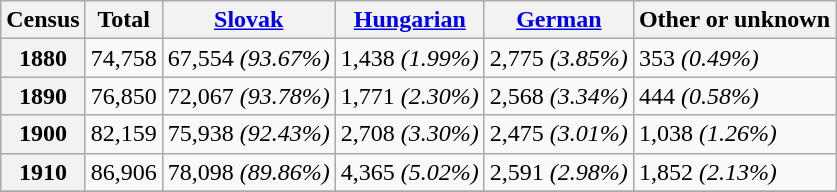<table class="wikitable">
<tr>
<th>Census</th>
<th>Total</th>
<th><a href='#'>Slovak</a></th>
<th><a href='#'>Hungarian</a></th>
<th><a href='#'>German</a></th>
<th>Other or unknown</th>
</tr>
<tr>
<th>1880</th>
<td>74,758</td>
<td>67,554 <em>(93.67%)</em></td>
<td>1,438 <em>(1.99%)</em></td>
<td>2,775 <em>(3.85%)</em></td>
<td>353 <em>(0.49%)</em></td>
</tr>
<tr>
<th>1890</th>
<td>76,850</td>
<td>72,067 <em>(93.78%)</em></td>
<td>1,771 <em>(2.30%)</em></td>
<td>2,568 <em>(3.34%)</em></td>
<td>444 <em>(0.58%)</em></td>
</tr>
<tr>
<th>1900</th>
<td>82,159</td>
<td>75,938 <em>(92.43%)</em></td>
<td>2,708 <em>(3.30%)</em></td>
<td>2,475 <em>(3.01%)</em></td>
<td>1,038 <em>(1.26%)</em></td>
</tr>
<tr>
<th>1910</th>
<td>86,906</td>
<td>78,098 <em>(89.86%)</em></td>
<td>4,365 <em>(5.02%)</em></td>
<td>2,591 <em>(2.98%)</em></td>
<td>1,852 <em>(2.13%)</em></td>
</tr>
<tr>
</tr>
</table>
